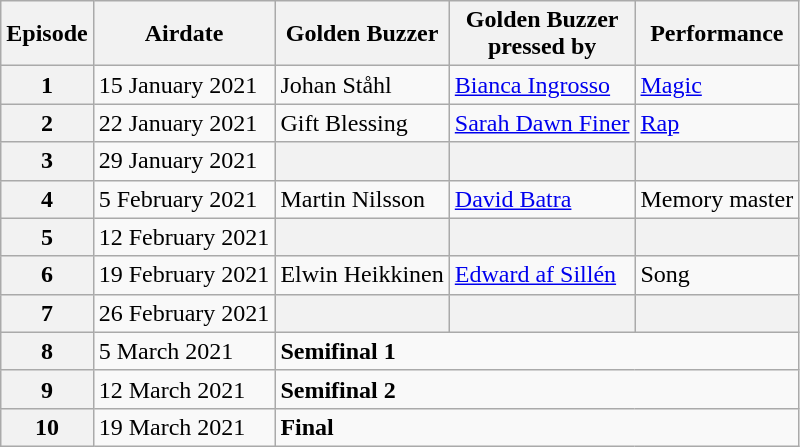<table class="wikitable sortable">
<tr>
<th>Episode</th>
<th>Airdate</th>
<th>Golden Buzzer</th>
<th>Golden Buzzer<br>pressed by</th>
<th>Performance</th>
</tr>
<tr>
<th>1</th>
<td>15 January 2021</td>
<td>Johan Ståhl</td>
<td><a href='#'>Bianca Ingrosso</a></td>
<td><a href='#'>Magic</a></td>
</tr>
<tr>
<th>2</th>
<td>22 January 2021</td>
<td>Gift Blessing</td>
<td><a href='#'>Sarah Dawn Finer</a></td>
<td><a href='#'>Rap</a></td>
</tr>
<tr>
<th>3</th>
<td>29 January 2021</td>
<td style="background-color: #F2F2F2;"></td>
<td style="background-color: #F2F2F2;"></td>
<td style="background-color: #F2F2F2;"></td>
</tr>
<tr>
<th>4</th>
<td>5 February 2021</td>
<td>Martin Nilsson</td>
<td><a href='#'>David Batra</a></td>
<td>Memory master</td>
</tr>
<tr>
<th>5</th>
<td>12 February 2021</td>
<td style="background-color: #F2F2F2;"></td>
<td style="background-color: #F2F2F2;"></td>
<td style="background-color: #F2F2F2;"></td>
</tr>
<tr>
<th>6</th>
<td>19 February 2021</td>
<td>Elwin Heikkinen</td>
<td><a href='#'>Edward af Sillén</a></td>
<td>Song</td>
</tr>
<tr>
<th>7</th>
<td>26 February 2021</td>
<td style="background-color: #F2F2F2;"></td>
<td style="background-color: #F2F2F2;"></td>
<td style="background-color: #F2F2F2;"></td>
</tr>
<tr>
<th>8</th>
<td>5 March 2021</td>
<td colspan="3"><strong>Semifinal 1</strong></td>
</tr>
<tr>
<th>9</th>
<td>12 March 2021</td>
<td colspan="3"><strong>Semifinal 2</strong></td>
</tr>
<tr>
<th>10</th>
<td>19 March 2021</td>
<td colspan="3"><strong>Final</strong></td>
</tr>
</table>
